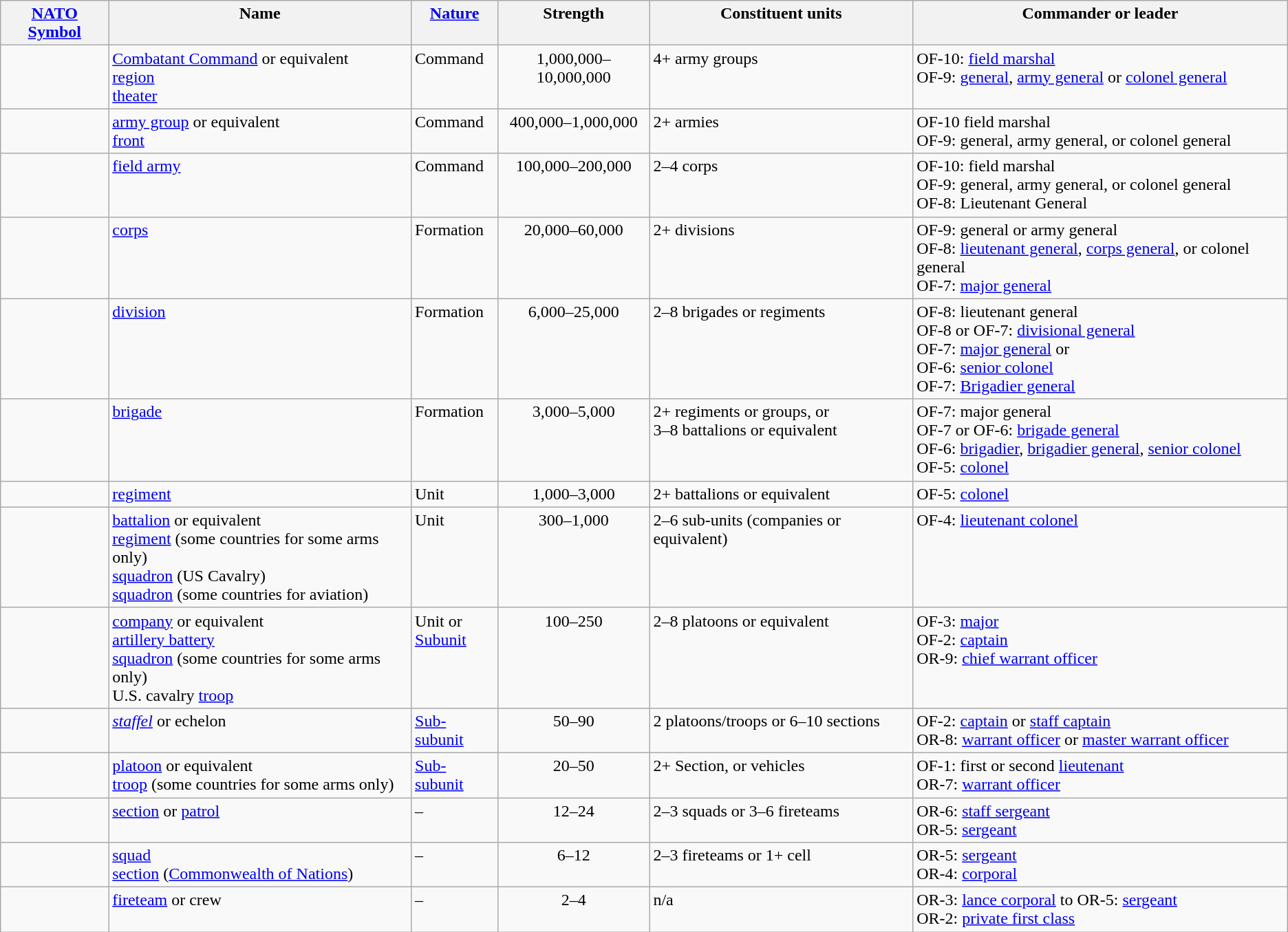<table class="wikitable">
<tr style="vertical-align:top; ">
<th align=left><a href='#'>NATO Symbol</a></th>
<th align=left>Name</th>
<th align=left><a href='#'>Nature</a></th>
<th align=left>Strength</th>
<th align=left>Constituent units</th>
<th align=left>Commander or leader</th>
</tr>
<tr style="vertical-align:top;">
<td align=center></td>
<td><a href='#'>Combatant Command</a> or equivalent<br><a href='#'>region</a><br><a href='#'>theater</a></td>
<td>Command</td>
<td style=text-align:center>1,000,000–10,000,000</td>
<td>4+ army groups</td>
<td>OF-10: <a href='#'>field marshal</a><br>OF-9: <a href='#'>general</a>, <a href='#'>army general</a> or <a href='#'>colonel general</a></td>
</tr>
<tr style="vertical-align:top;">
<td align=center></td>
<td><a href='#'>army group</a> or equivalent<br><a href='#'>front</a></td>
<td>Command</td>
<td style=text-align:center>400,000–1,000,000</td>
<td>2+ armies</td>
<td>OF-10 field marshal<br>OF-9: general, army general, or colonel general</td>
</tr>
<tr style="vertical-align:top;">
<td align=center></td>
<td><a href='#'>field army</a></td>
<td>Command</td>
<td style=text-align:center>100,000–200,000</td>
<td>2–4 corps</td>
<td>OF-10: field marshal<br>OF-9: general, army general, or colonel general<br>OF-8: Lieutenant General</td>
</tr>
<tr style="vertical-align:top;">
<td align=center></td>
<td><a href='#'>corps</a></td>
<td>Formation</td>
<td style=text-align:center>20,000–60,000</td>
<td>2+ divisions</td>
<td>OF-9: general or army general<br>OF-8: <a href='#'>lieutenant general</a>, <a href='#'>corps general</a>, or colonel general<br>OF-7: <a href='#'>major general</a></td>
</tr>
<tr style="vertical-align:top;">
<td align=center><br></td>
<td><a href='#'>division</a></td>
<td>Formation</td>
<td style=text-align:center>6,000–25,000</td>
<td>2–8 brigades or regiments</td>
<td>OF-8: lieutenant general<br>OF-8 or OF-7: <a href='#'>divisional general</a><br> OF-7: <a href='#'>major general</a> or<br>OF-6: <a href='#'>senior colonel</a><br>OF-7: <a href='#'>Brigadier general</a></td>
</tr>
<tr style="vertical-align:top;">
<td align=center><br></td>
<td><a href='#'>brigade</a></td>
<td>Formation</td>
<td style=text-align:center>3,000–5,000</td>
<td>2+ regiments or groups, or<br>3–8 battalions or equivalent</td>
<td>OF-7: major general<br>OF-7 or OF-6: <a href='#'>brigade general</a><br>OF-6: <a href='#'>brigadier</a>, <a href='#'>brigadier general</a>, <a href='#'>senior colonel</a><br>OF-5: <a href='#'>colonel</a></td>
</tr>
<tr style="vertical-align:top;">
<td align=center><br></td>
<td><a href='#'>regiment</a></td>
<td>Unit</td>
<td style=text-align:center>1,000–3,000</td>
<td>2+ battalions or equivalent</td>
<td>OF-5: <a href='#'>colonel</a></td>
</tr>
<tr style="vertical-align:top;">
<td align=center><br></td>
<td><a href='#'>battalion</a> or equivalent<br><a href='#'>regiment</a> (some countries for some arms only)<br><a href='#'>squadron</a> (US Cavalry)<br><a href='#'>squadron</a> (some countries for aviation)</td>
<td>Unit</td>
<td style=text-align:center>300–1,000</td>
<td>2–6 sub-units (companies or equivalent)</td>
<td>OF-4: <a href='#'>lieutenant colonel</a></td>
</tr>
<tr style="vertical-align:top;">
<td align=center><br></td>
<td><a href='#'>company</a> or equivalent<br><a href='#'>artillery battery</a><br><a href='#'>squadron</a> (some countries for some arms only)<br>U.S. cavalry <a href='#'>troop</a></td>
<td>Unit or<br><a href='#'>Subunit</a></td>
<td style=text-align:center>100–250</td>
<td>2–8 platoons or equivalent</td>
<td>OF-3: <a href='#'>major</a><br>OF-2: <a href='#'>captain</a><br>OR-9: <a href='#'>chief warrant officer</a></td>
</tr>
<tr style="vertical-align:top;">
<td align=center><br></td>
<td><a href='#'><em>staffel</em></a> or echelon</td>
<td><a href='#'>Sub-subunit</a></td>
<td style=text-align:center>50–90</td>
<td>2 platoons/troops or 6–10 sections</td>
<td>OF-2: <a href='#'>captain</a> or <a href='#'>staff captain</a><br>OR-8: <a href='#'>warrant officer</a> or <a href='#'>master warrant officer</a></td>
</tr>
<tr style="vertical-align:top;">
<td align=center><br></td>
<td><a href='#'>platoon</a> or equivalent<br><a href='#'>troop</a> (some countries for some arms only)</td>
<td><a href='#'>Sub-subunit</a></td>
<td style=text-align:center>20–50</td>
<td>2+ Section, or vehicles</td>
<td>OF-1: first or second <a href='#'>lieutenant</a><br>OR-7: <a href='#'>warrant officer</a></td>
</tr>
<tr style="vertical-align:top;">
<td align=center><br></td>
<td><a href='#'>section</a> or <a href='#'>patrol</a></td>
<td>–</td>
<td style=text-align:center>12–24</td>
<td>2–3 squads or 3–6 fireteams</td>
<td>OR-6: <a href='#'>staff sergeant</a><br>OR-5: <a href='#'>sergeant</a></td>
</tr>
<tr style="vertical-align:top;">
<td align=center><br></td>
<td><a href='#'>squad</a><br><a href='#'>section</a> (<a href='#'>Commonwealth of Nations</a>)</td>
<td>–</td>
<td style=text-align:center>6–12</td>
<td>2–3 fireteams or 1+ cell</td>
<td>OR-5: <a href='#'>sergeant</a><br>OR-4: <a href='#'>corporal</a></td>
</tr>
<tr style="vertical-align:top;">
<td align=center><br></td>
<td><a href='#'>fireteam</a> or crew</td>
<td>–</td>
<td style=text-align:center>2–4</td>
<td>n/a</td>
<td>OR-3: <a href='#'>lance corporal</a> to OR-5: <a href='#'>sergeant</a><br>OR-2: <a href='#'>private first class</a></td>
</tr>
</table>
